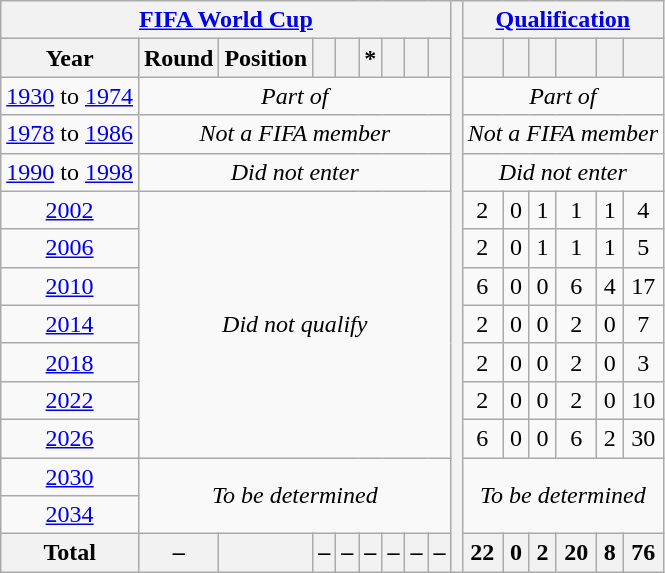<table class="wikitable" style="text-align: center;">
<tr>
<th colspan=9><a href='#'>FIFA World Cup</a></th>
<th rowspan=39></th>
<th colspan=6><a href='#'>Qualification</a></th>
</tr>
<tr>
<th>Year</th>
<th>Round</th>
<th>Position</th>
<th></th>
<th></th>
<th>*</th>
<th></th>
<th></th>
<th></th>
<th></th>
<th></th>
<th></th>
<th></th>
<th></th>
<th></th>
</tr>
<tr>
<td><a href='#'>1930</a> to <a href='#'>1974</a></td>
<td colspan=8><em>Part of </em></td>
<td colspan=6><em>Part of </em></td>
</tr>
<tr>
<td><a href='#'>1978</a> to <a href='#'>1986</a></td>
<td colspan=8><em>Not a FIFA member</em></td>
<td colspan=6><em>Not a FIFA member</em></td>
</tr>
<tr>
<td><a href='#'>1990</a> to <a href='#'>1998</a></td>
<td colspan=8><em>Did not enter</em></td>
<td colspan=6><em>Did not enter</em></td>
</tr>
<tr>
<td>  <a href='#'>2002</a></td>
<td colspan=8 rowspan=7><em>Did not qualify</em></td>
<td>2</td>
<td>0</td>
<td>1</td>
<td>1</td>
<td>1</td>
<td>4</td>
</tr>
<tr>
<td> <a href='#'>2006</a></td>
<td>2</td>
<td>0</td>
<td>1</td>
<td>1</td>
<td>1</td>
<td>5</td>
</tr>
<tr>
<td> <a href='#'>2010</a></td>
<td>6</td>
<td>0</td>
<td>0</td>
<td>6</td>
<td>4</td>
<td>17</td>
</tr>
<tr>
<td> <a href='#'>2014</a></td>
<td>2</td>
<td>0</td>
<td>0</td>
<td>2</td>
<td>0</td>
<td>7</td>
</tr>
<tr>
<td> <a href='#'>2018</a></td>
<td>2</td>
<td>0</td>
<td>0</td>
<td>2</td>
<td>0</td>
<td>3</td>
</tr>
<tr>
<td> <a href='#'>2022</a></td>
<td>2</td>
<td>0</td>
<td>0</td>
<td>2</td>
<td>0</td>
<td>10</td>
</tr>
<tr>
<td>   <a href='#'>2026</a></td>
<td>6</td>
<td>0</td>
<td>0</td>
<td>6</td>
<td>2</td>
<td>30</td>
</tr>
<tr>
<td>   <a href='#'>2030</a></td>
<td colspan=8 rowspan=2><em>To be determined</em></td>
<td colspan=6 rowspan=2><em>To be determined</em></td>
</tr>
<tr>
<td> <a href='#'>2034</a></td>
</tr>
<tr>
<th>Total</th>
<th>–</th>
<th></th>
<th>–</th>
<th>–</th>
<th>–</th>
<th>–</th>
<th>–</th>
<th>–</th>
<th>22</th>
<th>0</th>
<th>2</th>
<th>20</th>
<th>8</th>
<th>76</th>
</tr>
</table>
